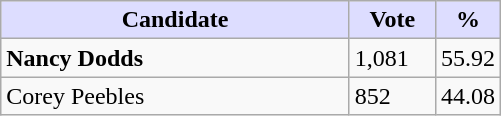<table class="wikitable">
<tr>
<th style="background:#ddf; width:225px;">Candidate</th>
<th style="background:#ddf; width:50px;">Vote</th>
<th style="background:#ddf; width:30px;">%</th>
</tr>
<tr>
<td><strong>Nancy Dodds</strong></td>
<td>1,081</td>
<td>55.92</td>
</tr>
<tr>
<td>Corey Peebles</td>
<td>852</td>
<td>44.08</td>
</tr>
</table>
